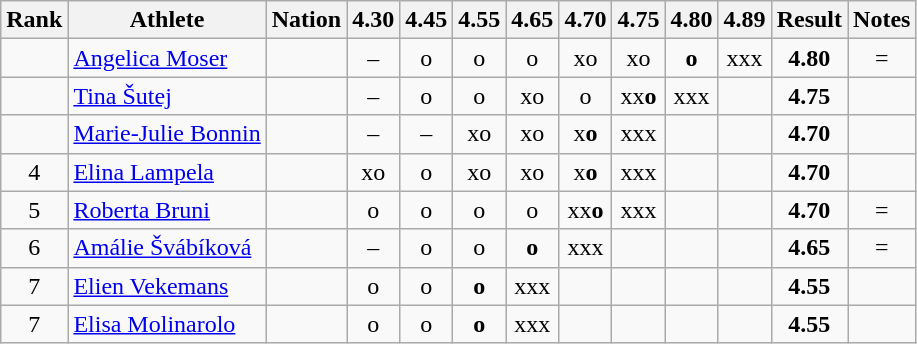<table class="wikitable sortable" style="text-align:center">
<tr>
<th scope="col">Rank</th>
<th scope="col">Athlete</th>
<th scope="col">Nation</th>
<th>4.30</th>
<th>4.45</th>
<th>4.55</th>
<th>4.65</th>
<th>4.70</th>
<th>4.75</th>
<th>4.80</th>
<th>4.89</th>
<th scope="col">Result</th>
<th scope="col">Notes</th>
</tr>
<tr>
<td></td>
<td align="left"><a href='#'>Angelica Moser</a></td>
<td align="left"></td>
<td>–</td>
<td>o</td>
<td>o</td>
<td>o</td>
<td>xo</td>
<td>xo</td>
<td><strong>o</strong></td>
<td>xxx</td>
<td><strong>4.80</strong></td>
<td>=</td>
</tr>
<tr>
<td></td>
<td align="left"><a href='#'>Tina Šutej</a></td>
<td align="left"></td>
<td>–</td>
<td>o</td>
<td>o</td>
<td>xo</td>
<td>o</td>
<td>xx<strong>o</strong></td>
<td>xxx</td>
<td></td>
<td><strong>4.75</strong></td>
<td></td>
</tr>
<tr>
<td></td>
<td align="left"><a href='#'>Marie-Julie Bonnin</a></td>
<td align="left"></td>
<td>–</td>
<td>–</td>
<td>xo</td>
<td>xo</td>
<td>x<strong>o</strong></td>
<td>xxx</td>
<td></td>
<td></td>
<td><strong>4.70</strong></td>
<td></td>
</tr>
<tr>
<td>4</td>
<td align="left"><a href='#'>Elina Lampela</a></td>
<td align="left"></td>
<td>xo</td>
<td>o</td>
<td>xo</td>
<td>xo</td>
<td>x<strong>o</strong></td>
<td>xxx</td>
<td></td>
<td></td>
<td><strong>4.70</strong></td>
<td></td>
</tr>
<tr>
<td>5</td>
<td align="left"><a href='#'>Roberta Bruni</a></td>
<td align="left"></td>
<td>o</td>
<td>o</td>
<td>o</td>
<td>o</td>
<td>xx<strong>o</strong></td>
<td>xxx</td>
<td></td>
<td></td>
<td><strong>4.70</strong></td>
<td>=</td>
</tr>
<tr>
<td>6</td>
<td align="left"><a href='#'>Amálie Švábíková</a></td>
<td align="left"></td>
<td>–</td>
<td>o</td>
<td>o</td>
<td><strong>o</strong></td>
<td>xxx</td>
<td></td>
<td></td>
<td></td>
<td><strong>4.65</strong></td>
<td>=</td>
</tr>
<tr>
<td>7</td>
<td align="left"><a href='#'>Elien Vekemans</a></td>
<td align="left"></td>
<td>o</td>
<td>o</td>
<td><strong>o</strong></td>
<td>xxx</td>
<td></td>
<td></td>
<td></td>
<td></td>
<td><strong>4.55</strong></td>
<td></td>
</tr>
<tr>
<td>7</td>
<td align="left"><a href='#'>Elisa Molinarolo</a></td>
<td align="left"></td>
<td>o</td>
<td>o</td>
<td><strong>o</strong></td>
<td>xxx</td>
<td></td>
<td></td>
<td></td>
<td></td>
<td><strong>4.55</strong></td>
<td></td>
</tr>
</table>
